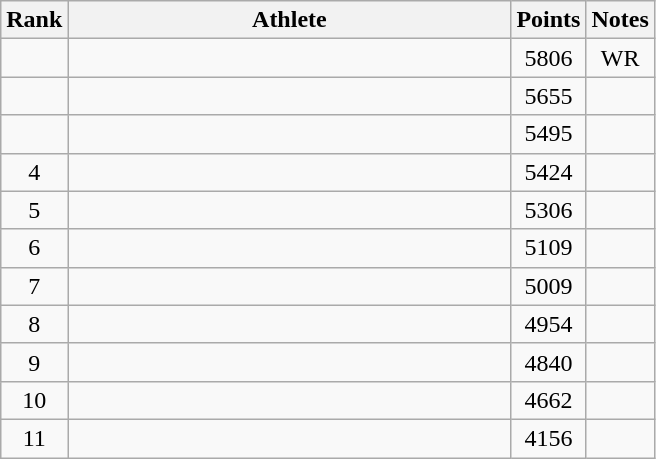<table class="wikitable" style="text-align:center">
<tr>
<th>Rank</th>
<th Style="width:18em">Athlete</th>
<th>Points</th>
<th>Notes</th>
</tr>
<tr>
<td></td>
<td style="text-align:left"></td>
<td>5806</td>
<td>WR</td>
</tr>
<tr>
<td></td>
<td style="text-align:left"></td>
<td>5655</td>
<td></td>
</tr>
<tr>
<td></td>
<td style="text-align:left"></td>
<td>5495</td>
<td></td>
</tr>
<tr>
<td>4</td>
<td style="text-align:left"></td>
<td>5424</td>
<td></td>
</tr>
<tr>
<td>5</td>
<td style="text-align:left"></td>
<td>5306</td>
<td></td>
</tr>
<tr>
<td>6</td>
<td style="text-align:left"></td>
<td>5109</td>
<td></td>
</tr>
<tr>
<td>7</td>
<td style="text-align:left"></td>
<td>5009</td>
<td></td>
</tr>
<tr>
<td>8</td>
<td style="text-align:left"></td>
<td>4954</td>
<td></td>
</tr>
<tr>
<td>9</td>
<td style="text-align:left"></td>
<td>4840</td>
<td></td>
</tr>
<tr>
<td>10</td>
<td style="text-align:left"></td>
<td>4662</td>
<td></td>
</tr>
<tr>
<td>11</td>
<td style="text-align:left"></td>
<td>4156</td>
<td></td>
</tr>
</table>
